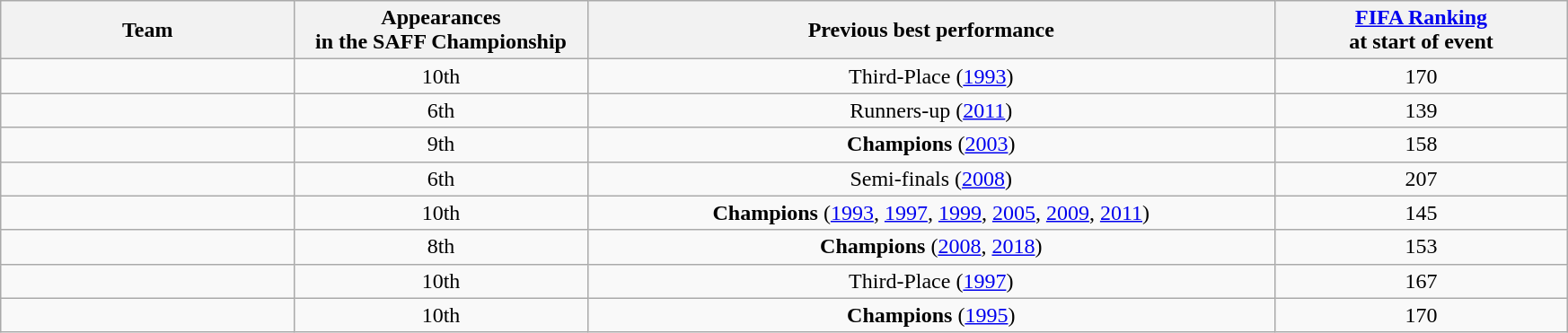<table class="wikitable">
<tr>
<th style="width:16.67%;">Team</th>
<th style="width:16.67%;">Appearances <br> in the SAFF Championship</th>
<th width=39%>Previous best performance</th>
<th style="width:16.67%;"><a href='#'>FIFA Ranking</a> <br> at start of event</th>
</tr>
<tr>
<td align="left"></td>
<td align=center>10th</td>
<td align=center>Third-Place (<a href='#'>1993</a>)</td>
<td align=center>170</td>
</tr>
<tr>
<td align="left"></td>
<td align=center>6th</td>
<td align=center>Runners-up (<a href='#'>2011</a>)</td>
<td align=center>139</td>
</tr>
<tr>
<td align="left"></td>
<td align=center>9th</td>
<td align=center><strong>Champions</strong> (<a href='#'>2003</a>)</td>
<td align=center>158</td>
</tr>
<tr>
<td align="left"></td>
<td align=center>6th</td>
<td align=center>Semi-finals (<a href='#'>2008</a>)</td>
<td align=center>207</td>
</tr>
<tr>
<td align="left"></td>
<td align=center>10th</td>
<td align=center><strong>Champions</strong> (<a href='#'>1993</a>, <a href='#'>1997</a>, <a href='#'>1999</a>, <a href='#'>2005</a>, <a href='#'>2009</a>, <a href='#'>2011</a>)</td>
<td align=center>145</td>
</tr>
<tr>
<td align="left"></td>
<td align=center>8th</td>
<td align=center><strong>Champions</strong> (<a href='#'>2008</a>, <a href='#'>2018</a>)</td>
<td align=center>153</td>
</tr>
<tr>
<td align="left"></td>
<td align=center>10th</td>
<td align=center>Third-Place (<a href='#'>1997</a>)</td>
<td align=center>167</td>
</tr>
<tr>
<td align="left"></td>
<td align=center>10th</td>
<td align=center><strong>Champions</strong> (<a href='#'>1995</a>)</td>
<td align=center>170</td>
</tr>
</table>
